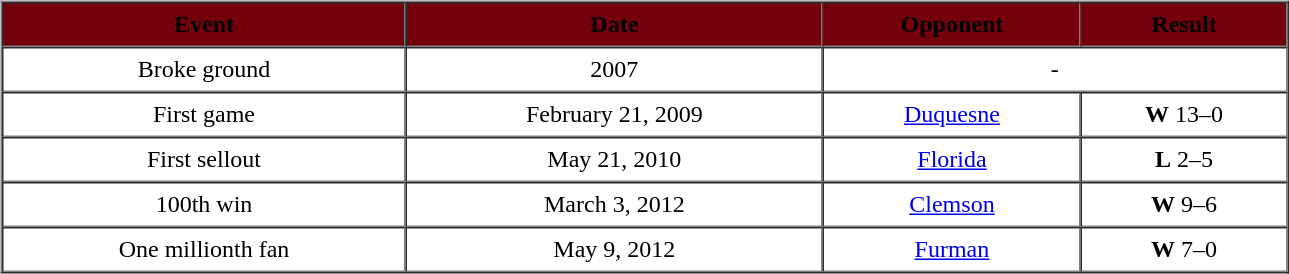<table border="0" width="70%">
<tr>
<td valign="top"><br><table cellpadding="5" border="1" cellspacing="0" width="100%">
<tr>
<th bgcolor="#73000A"><span>Event</span></th>
<th bgcolor="#73000A"><span>Date</span></th>
<th bgcolor="#73000A"><span>Opponent </span></th>
<th bgcolor="#73000A"><span>Result</span></th>
</tr>
<tr align="center">
<td>Broke ground</td>
<td>2007</td>
<td colspan="2">-</td>
</tr>
<tr align="center">
<td>First game</td>
<td>February 21, 2009</td>
<td><a href='#'>Duquesne</a></td>
<td><strong>W</strong> 13–0</td>
</tr>
<tr align="center">
<td>First sellout</td>
<td>May 21, 2010</td>
<td><a href='#'>Florida</a></td>
<td><strong>L</strong> 2–5</td>
</tr>
<tr align="center">
<td>100th win</td>
<td>March 3, 2012</td>
<td><a href='#'>Clemson</a></td>
<td><strong>W</strong> 9–6</td>
</tr>
<tr align="center">
<td>One millionth fan</td>
<td>May 9, 2012</td>
<td><a href='#'>Furman</a></td>
<td><strong>W</strong> 7–0</td>
</tr>
<tr align="center">
</tr>
</table>
</td>
<td width="10"></td>
<td valign="top"></td>
</tr>
</table>
